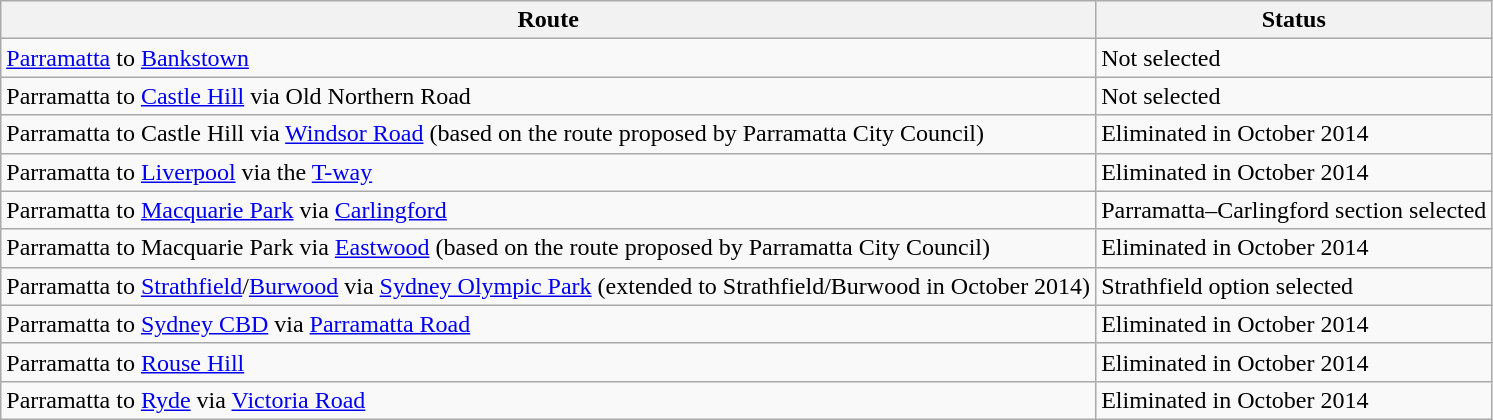<table class="wikitable">
<tr>
<th>Route</th>
<th>Status</th>
</tr>
<tr>
<td><a href='#'>Parramatta</a> to <a href='#'>Bankstown</a></td>
<td>Not selected</td>
</tr>
<tr>
<td>Parramatta to <a href='#'>Castle Hill</a> via Old Northern Road</td>
<td>Not selected</td>
</tr>
<tr>
<td>Parramatta to Castle Hill via <a href='#'>Windsor Road</a> (based on the route proposed by Parramatta City Council)</td>
<td>Eliminated in October 2014</td>
</tr>
<tr>
<td>Parramatta to <a href='#'>Liverpool</a> via the <a href='#'>T-way</a></td>
<td>Eliminated in October 2014</td>
</tr>
<tr>
<td>Parramatta to <a href='#'>Macquarie Park</a> via <a href='#'>Carlingford</a></td>
<td>Parramatta–Carlingford section selected</td>
</tr>
<tr>
<td>Parramatta to Macquarie Park via <a href='#'>Eastwood</a> (based on the route proposed by Parramatta City Council)</td>
<td>Eliminated in October 2014</td>
</tr>
<tr>
<td>Parramatta to <a href='#'>Strathfield</a>/<a href='#'>Burwood</a> via <a href='#'>Sydney Olympic Park</a> (extended to Strathfield/Burwood in October 2014)</td>
<td>Strathfield option selected</td>
</tr>
<tr>
<td>Parramatta to <a href='#'>Sydney CBD</a> via <a href='#'>Parramatta Road</a></td>
<td>Eliminated in October 2014</td>
</tr>
<tr>
<td>Parramatta to <a href='#'>Rouse Hill</a></td>
<td>Eliminated in October 2014</td>
</tr>
<tr>
<td>Parramatta to <a href='#'>Ryde</a> via <a href='#'>Victoria Road</a></td>
<td>Eliminated in October 2014</td>
</tr>
</table>
